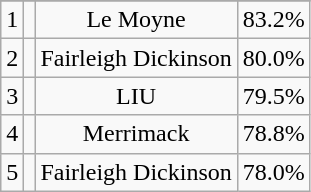<table class="wikitable sortable" style="text-align:center" style="font-size:90%;">
<tr>
</tr>
<tr>
<td>1</td>
<td></td>
<td>Le Moyne</td>
<td>83.2%</td>
</tr>
<tr>
<td>2</td>
<td></td>
<td>Fairleigh Dickinson</td>
<td>80.0%</td>
</tr>
<tr>
<td>3</td>
<td></td>
<td>LIU</td>
<td>79.5%</td>
</tr>
<tr>
<td>4</td>
<td></td>
<td>Merrimack</td>
<td>78.8%</td>
</tr>
<tr>
<td>5</td>
<td></td>
<td>Fairleigh Dickinson</td>
<td>78.0%</td>
</tr>
</table>
